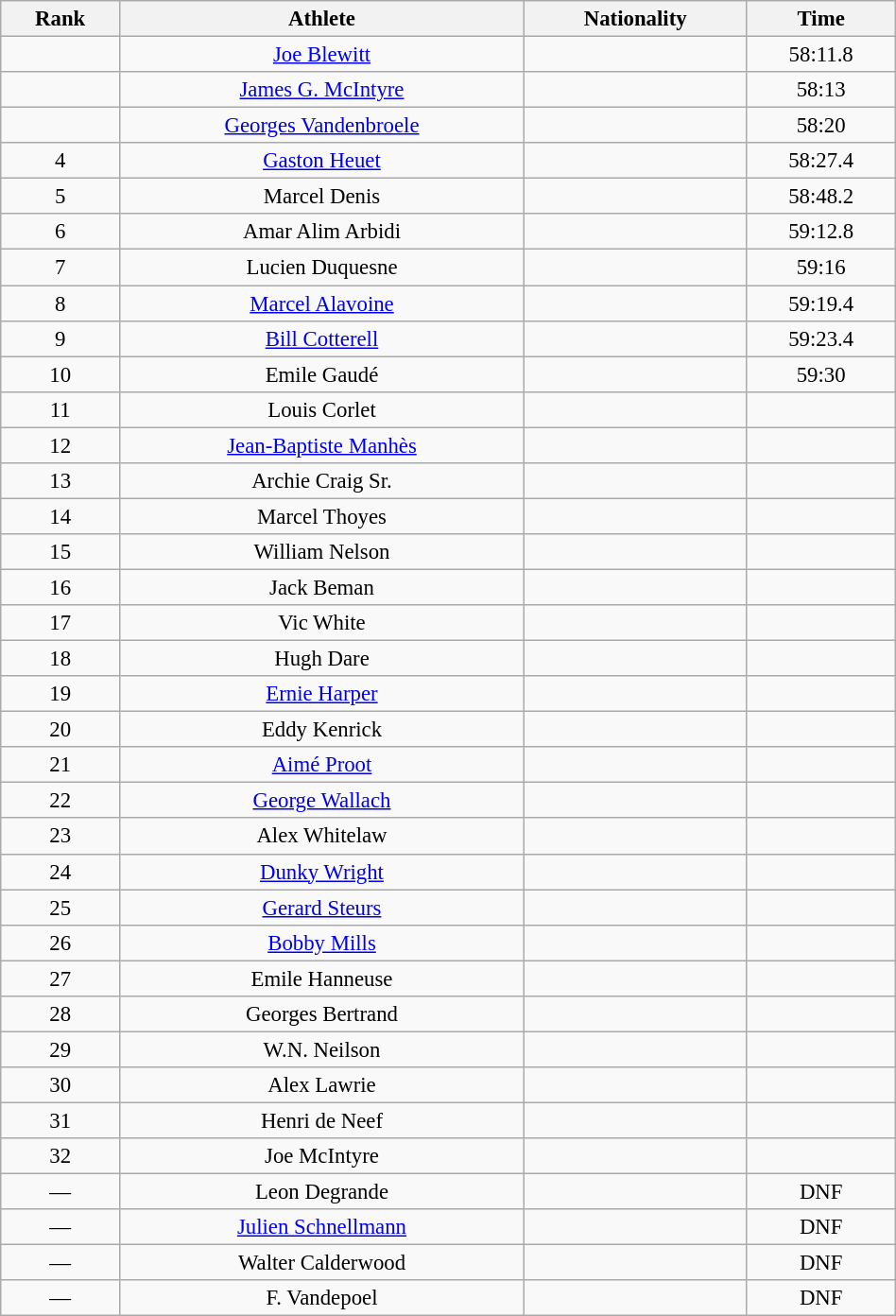<table class="wikitable sortable" style=" text-align:center; font-size:95%;" width="50%">
<tr>
<th>Rank</th>
<th>Athlete</th>
<th>Nationality</th>
<th>Time</th>
</tr>
<tr>
<td align=center></td>
<td><a href='#'>Joe Blewitt</a></td>
<td></td>
<td>58:11.8</td>
</tr>
<tr>
<td align=center></td>
<td><a href='#'>James G. McIntyre</a></td>
<td></td>
<td>58:13</td>
</tr>
<tr>
<td align=center></td>
<td><a href='#'>Georges Vandenbroele</a></td>
<td></td>
<td>58:20</td>
</tr>
<tr>
<td align=center>4</td>
<td><a href='#'>Gaston Heuet</a></td>
<td></td>
<td>58:27.4</td>
</tr>
<tr>
<td align=center>5</td>
<td>Marcel Denis</td>
<td></td>
<td>58:48.2</td>
</tr>
<tr>
<td align=center>6</td>
<td>Amar Alim Arbidi</td>
<td></td>
<td>59:12.8</td>
</tr>
<tr>
<td align=center>7</td>
<td>Lucien Duquesne</td>
<td></td>
<td>59:16</td>
</tr>
<tr>
<td align=center>8</td>
<td><a href='#'>Marcel Alavoine</a></td>
<td></td>
<td>59:19.4</td>
</tr>
<tr>
<td align=center>9</td>
<td><a href='#'>Bill Cotterell</a></td>
<td></td>
<td>59:23.4</td>
</tr>
<tr>
<td align=center>10</td>
<td>Emile Gaudé</td>
<td></td>
<td>59:30</td>
</tr>
<tr>
<td align=center>11</td>
<td>Louis Corlet</td>
<td></td>
<td></td>
</tr>
<tr>
<td align=center>12</td>
<td><a href='#'>Jean-Baptiste Manhès</a></td>
<td></td>
<td></td>
</tr>
<tr>
<td align=center>13</td>
<td>Archie Craig Sr.</td>
<td></td>
<td></td>
</tr>
<tr>
<td align=center>14</td>
<td>Marcel Thoyes</td>
<td></td>
<td></td>
</tr>
<tr>
<td align=center>15</td>
<td>William Nelson</td>
<td></td>
<td></td>
</tr>
<tr>
<td align=center>16</td>
<td>Jack Beman</td>
<td></td>
<td></td>
</tr>
<tr>
<td align=center>17</td>
<td>Vic White</td>
<td></td>
<td></td>
</tr>
<tr>
<td align=center>18</td>
<td>Hugh Dare</td>
<td></td>
<td></td>
</tr>
<tr>
<td align=center>19</td>
<td><a href='#'>Ernie Harper</a></td>
<td></td>
<td></td>
</tr>
<tr>
<td align=center>20</td>
<td>Eddy Kenrick</td>
<td></td>
<td></td>
</tr>
<tr>
<td align=center>21</td>
<td><a href='#'>Aimé Proot</a></td>
<td></td>
<td></td>
</tr>
<tr>
<td align=center>22</td>
<td><a href='#'>George Wallach</a></td>
<td></td>
<td></td>
</tr>
<tr>
<td align=center>23</td>
<td>Alex Whitelaw</td>
<td></td>
<td></td>
</tr>
<tr>
<td align=center>24</td>
<td><a href='#'>Dunky Wright</a></td>
<td></td>
<td></td>
</tr>
<tr>
<td align=center>25</td>
<td><a href='#'>Gerard Steurs</a></td>
<td></td>
<td></td>
</tr>
<tr>
<td align=center>26</td>
<td><a href='#'>Bobby Mills</a></td>
<td></td>
<td></td>
</tr>
<tr>
<td align=center>27</td>
<td>Emile Hanneuse</td>
<td></td>
<td></td>
</tr>
<tr>
<td align=center>28</td>
<td>Georges Bertrand</td>
<td></td>
<td></td>
</tr>
<tr>
<td align=center>29</td>
<td>W.N. Neilson</td>
<td></td>
<td></td>
</tr>
<tr>
<td align=center>30</td>
<td>Alex Lawrie</td>
<td></td>
<td></td>
</tr>
<tr>
<td align=center>31</td>
<td>Henri de Neef</td>
<td></td>
<td></td>
</tr>
<tr>
<td align=center>32</td>
<td>Joe McIntyre</td>
<td></td>
<td></td>
</tr>
<tr>
<td align=center>—</td>
<td>Leon Degrande</td>
<td></td>
<td>DNF</td>
</tr>
<tr>
<td align=center>—</td>
<td><a href='#'>Julien Schnellmann</a></td>
<td></td>
<td>DNF</td>
</tr>
<tr>
<td align=center>—</td>
<td>Walter Calderwood</td>
<td></td>
<td>DNF</td>
</tr>
<tr>
<td align=center>—</td>
<td>F. Vandepoel</td>
<td></td>
<td>DNF</td>
</tr>
</table>
